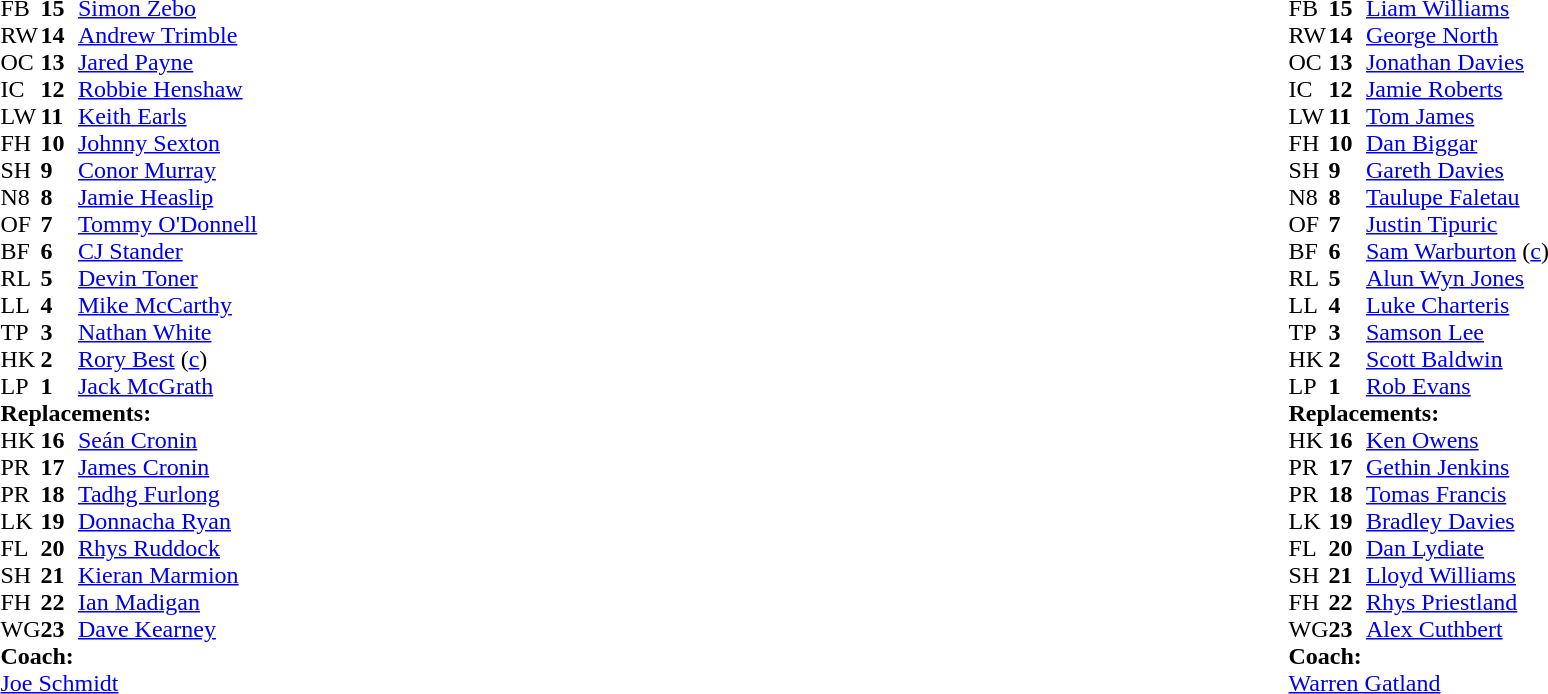<table style="width:100%">
<tr>
<td style="vertical-align:top; width:50%"><br><table cellspacing="0" cellpadding="0">
<tr>
<th width="25"></th>
<th width="25"></th>
</tr>
<tr>
<td>FB</td>
<td><strong>15</strong></td>
<td><a href='#'>Simon Zebo</a></td>
</tr>
<tr>
<td>RW</td>
<td><strong>14</strong></td>
<td><a href='#'>Andrew Trimble</a></td>
</tr>
<tr>
<td>OC</td>
<td><strong>13</strong></td>
<td><a href='#'>Jared Payne</a></td>
</tr>
<tr>
<td>IC</td>
<td><strong>12</strong></td>
<td><a href='#'>Robbie Henshaw</a></td>
</tr>
<tr>
<td>LW</td>
<td><strong>11</strong></td>
<td><a href='#'>Keith Earls</a></td>
<td></td>
<td></td>
</tr>
<tr>
<td>FH</td>
<td><strong>10</strong></td>
<td><a href='#'>Johnny Sexton</a></td>
<td></td>
<td></td>
</tr>
<tr>
<td>SH</td>
<td><strong>9</strong></td>
<td><a href='#'>Conor Murray</a></td>
</tr>
<tr>
<td>N8</td>
<td><strong>8</strong></td>
<td><a href='#'>Jamie Heaslip</a></td>
</tr>
<tr>
<td>OF</td>
<td><strong>7</strong></td>
<td><a href='#'>Tommy O'Donnell</a></td>
<td></td>
<td></td>
</tr>
<tr>
<td>BF</td>
<td><strong>6</strong></td>
<td><a href='#'>CJ Stander</a></td>
</tr>
<tr>
<td>RL</td>
<td><strong>5</strong></td>
<td><a href='#'>Devin Toner</a></td>
</tr>
<tr>
<td>LL</td>
<td><strong>4</strong></td>
<td><a href='#'>Mike McCarthy</a></td>
<td></td>
<td></td>
</tr>
<tr>
<td>TP</td>
<td><strong>3</strong></td>
<td><a href='#'>Nathan White</a></td>
<td></td>
<td></td>
</tr>
<tr>
<td>HK</td>
<td><strong>2</strong></td>
<td><a href='#'>Rory Best</a> (<a href='#'>c</a>)</td>
<td></td>
<td></td>
</tr>
<tr>
<td>LP</td>
<td><strong>1</strong></td>
<td><a href='#'>Jack McGrath</a></td>
</tr>
<tr>
<td colspan=3><strong>Replacements:</strong></td>
</tr>
<tr>
<td>HK</td>
<td><strong>16</strong></td>
<td><a href='#'>Seán Cronin</a></td>
<td></td>
<td></td>
</tr>
<tr>
<td>PR</td>
<td><strong>17</strong></td>
<td><a href='#'>James Cronin</a></td>
</tr>
<tr>
<td>PR</td>
<td><strong>18</strong></td>
<td><a href='#'>Tadhg Furlong</a></td>
<td></td>
<td></td>
</tr>
<tr>
<td>LK</td>
<td><strong>19</strong></td>
<td><a href='#'>Donnacha Ryan</a></td>
<td></td>
<td></td>
</tr>
<tr>
<td>FL</td>
<td><strong>20</strong></td>
<td><a href='#'>Rhys Ruddock</a></td>
<td></td>
<td></td>
</tr>
<tr>
<td>SH</td>
<td><strong>21</strong></td>
<td><a href='#'>Kieran Marmion</a></td>
</tr>
<tr>
<td>FH</td>
<td><strong>22</strong></td>
<td><a href='#'>Ian Madigan</a></td>
<td></td>
<td></td>
</tr>
<tr>
<td>WG</td>
<td><strong>23</strong></td>
<td><a href='#'>Dave Kearney</a></td>
<td></td>
<td></td>
</tr>
<tr>
<td colspan=3><strong>Coach:</strong></td>
</tr>
<tr>
<td colspan="4"> <a href='#'>Joe Schmidt</a></td>
</tr>
</table>
</td>
<td style="vertical-align:top"></td>
<td style="vertical-align:top; width:50%"><br><table cellspacing="0" cellpadding="0" style="margin:auto">
<tr>
<th width="25"></th>
<th width="25"></th>
</tr>
<tr>
<td>FB</td>
<td><strong>15</strong></td>
<td><a href='#'>Liam Williams</a></td>
</tr>
<tr>
<td>RW</td>
<td><strong>14</strong></td>
<td><a href='#'>George North</a></td>
</tr>
<tr>
<td>OC</td>
<td><strong>13</strong></td>
<td><a href='#'>Jonathan Davies</a></td>
</tr>
<tr>
<td>IC</td>
<td><strong>12</strong></td>
<td><a href='#'>Jamie Roberts</a></td>
</tr>
<tr>
<td>LW</td>
<td><strong>11</strong></td>
<td><a href='#'>Tom James</a></td>
</tr>
<tr>
<td>FH</td>
<td><strong>10</strong></td>
<td><a href='#'>Dan Biggar</a></td>
<td></td>
<td></td>
</tr>
<tr>
<td>SH</td>
<td><strong>9</strong></td>
<td><a href='#'>Gareth Davies</a></td>
<td></td>
<td></td>
</tr>
<tr>
<td>N8</td>
<td><strong>8</strong></td>
<td><a href='#'>Taulupe Faletau</a></td>
</tr>
<tr>
<td>OF</td>
<td><strong>7</strong></td>
<td><a href='#'>Justin Tipuric</a></td>
</tr>
<tr>
<td>BF</td>
<td><strong>6</strong></td>
<td><a href='#'>Sam Warburton</a> (<a href='#'>c</a>)</td>
<td></td>
<td></td>
</tr>
<tr>
<td>RL</td>
<td><strong>5</strong></td>
<td><a href='#'>Alun Wyn Jones</a></td>
</tr>
<tr>
<td>LL</td>
<td><strong>4</strong></td>
<td><a href='#'>Luke Charteris</a></td>
<td></td>
<td></td>
</tr>
<tr>
<td>TP</td>
<td><strong>3</strong></td>
<td><a href='#'>Samson Lee</a></td>
<td></td>
<td></td>
</tr>
<tr>
<td>HK</td>
<td><strong>2</strong></td>
<td><a href='#'>Scott Baldwin</a></td>
<td></td>
<td></td>
</tr>
<tr>
<td>LP</td>
<td><strong>1</strong></td>
<td><a href='#'>Rob Evans</a></td>
<td></td>
<td></td>
</tr>
<tr>
<td colspan=3><strong>Replacements:</strong></td>
</tr>
<tr>
<td>HK</td>
<td><strong>16</strong></td>
<td><a href='#'>Ken Owens</a></td>
<td></td>
<td></td>
</tr>
<tr>
<td>PR</td>
<td><strong>17</strong></td>
<td><a href='#'>Gethin Jenkins</a></td>
<td></td>
<td></td>
</tr>
<tr>
<td>PR</td>
<td><strong>18</strong></td>
<td><a href='#'>Tomas Francis</a></td>
<td></td>
<td></td>
</tr>
<tr>
<td>LK</td>
<td><strong>19</strong></td>
<td><a href='#'>Bradley Davies</a></td>
<td></td>
<td></td>
</tr>
<tr>
<td>FL</td>
<td><strong>20</strong></td>
<td><a href='#'>Dan Lydiate</a></td>
<td></td>
<td></td>
</tr>
<tr>
<td>SH</td>
<td><strong>21</strong></td>
<td><a href='#'>Lloyd Williams</a></td>
<td></td>
<td></td>
</tr>
<tr>
<td>FH</td>
<td><strong>22</strong></td>
<td><a href='#'>Rhys Priestland</a></td>
<td></td>
<td></td>
</tr>
<tr>
<td>WG</td>
<td><strong>23</strong></td>
<td><a href='#'>Alex Cuthbert</a></td>
</tr>
<tr>
<td colspan=3><strong>Coach:</strong></td>
</tr>
<tr>
<td colspan="4"> <a href='#'>Warren Gatland</a></td>
</tr>
</table>
</td>
</tr>
</table>
